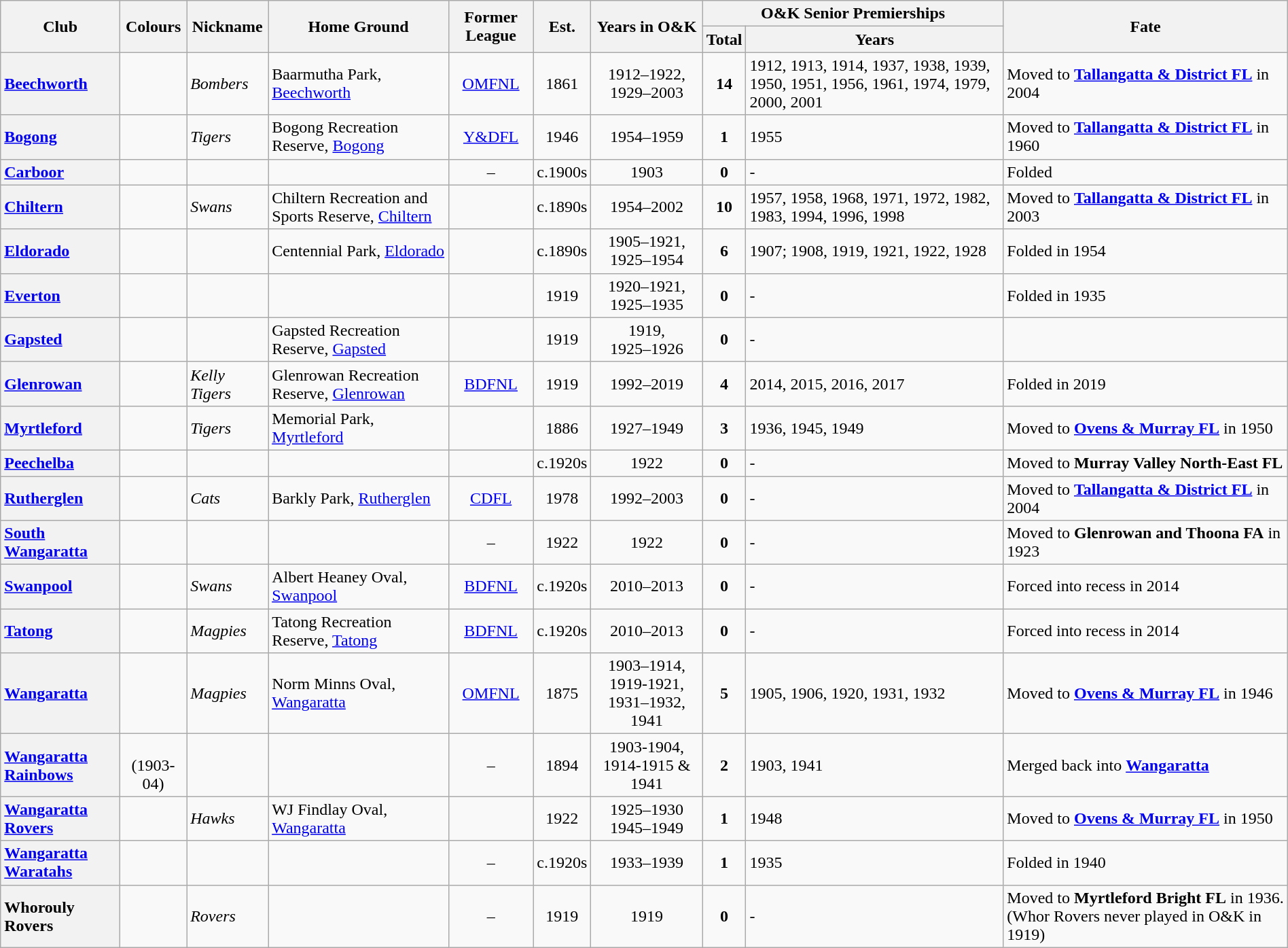<table class="wikitable sortable"   style="width:100%">
<tr>
<th rowspan="2">Club</th>
<th rowspan="2">Colours</th>
<th rowspan="2">Nickname</th>
<th rowspan="2">Home Ground</th>
<th rowspan="2">Former League</th>
<th rowspan="2">Est.</th>
<th rowspan="2">Years in O&K</th>
<th colspan="2">O&K Senior Premierships</th>
<th rowspan="2">Fate</th>
</tr>
<tr>
<th>Total</th>
<th>Years</th>
</tr>
<tr>
<th style="text-align:left"><a href='#'>Beechworth</a></th>
<td style="text-align:center;"></td>
<td><em>Bombers</em></td>
<td>Baarmutha Park, <a href='#'>Beechworth</a></td>
<td style="text-align:center;"><a href='#'>OMFNL</a></td>
<td style="text-align:center;">1861</td>
<td style="text-align:center;">1912–1922,<br>1929–2003</td>
<td style="text-align:center;"><strong>14</strong></td>
<td>1912, 1913, 1914, 1937, 1938, 1939, 1950, 1951, 1956, 1961, 1974, 1979, 2000, 2001</td>
<td>Moved to <a href='#'><strong>Tallangatta & District FL</strong></a> in 2004</td>
</tr>
<tr>
<th style="text-align:left"><a href='#'>Bogong</a></th>
<td style="text-align:center;"></td>
<td><em>Tigers</em></td>
<td>Bogong Recreation Reserve, <a href='#'>Bogong</a></td>
<td style="text-align:center;"><a href='#'>Y&DFL</a></td>
<td style="text-align:center;">1946</td>
<td style="text-align:center;">1954–1959</td>
<td style="text-align:center;"><strong>1</strong></td>
<td>1955</td>
<td>Moved to <a href='#'><strong>Tallangatta & District FL</strong></a> in 1960</td>
</tr>
<tr>
<th style="text-align:left"><a href='#'>Carboor</a></th>
<td style="text-align:center;"></td>
<td></td>
<td></td>
<td style="text-align:center;">–</td>
<td style="text-align:center;">c.1900s</td>
<td style="text-align:center;">1903</td>
<td style="text-align:center;"><strong>0</strong></td>
<td>-</td>
<td>Folded</td>
</tr>
<tr>
<th style="text-align:left"><a href='#'>Chiltern</a></th>
<td style="text-align:center;"></td>
<td><em>Swans</em></td>
<td>Chiltern Recreation and Sports Reserve, <a href='#'>Chiltern</a></td>
<td style="text-align:center;"></td>
<td style="text-align:center;">c.1890s</td>
<td style="text-align:center;">1954–2002</td>
<td style="text-align:center;"><strong>10</strong></td>
<td>1957, 1958, 1968, 1971, 1972, 1982, 1983, 1994, 1996, 1998</td>
<td>Moved to <a href='#'><strong>Tallangatta & District FL</strong></a> in 2003</td>
</tr>
<tr>
<th style="text-align:left"><a href='#'>Eldorado</a></th>
<td style="text-align:center;"></td>
<td></td>
<td>Centennial Park, <a href='#'>Eldorado</a></td>
<td style="text-align:center;"></td>
<td style="text-align:center;">c.1890s</td>
<td style="text-align:center;">1905–1921,<br>1925–1954</td>
<td style="text-align:center;"><strong>6</strong></td>
<td>1907; 1908, 1919, 1921, 1922, 1928</td>
<td>Folded in 1954</td>
</tr>
<tr>
<th style="text-align:left"><a href='#'>Everton</a></th>
<td style="text-align:center;"></td>
<td></td>
<td></td>
<td style="text-align:center;"></td>
<td style="text-align:center;">1919</td>
<td style="text-align:center;">1920–1921,<br>1925–1935</td>
<td style="text-align:center;"><strong>0</strong></td>
<td>-</td>
<td>Folded in 1935</td>
</tr>
<tr>
<th style="text-align:left"><a href='#'>Gapsted</a></th>
<td style="text-align:center;"></td>
<td></td>
<td>Gapsted Recreation Reserve, <a href='#'>Gapsted</a></td>
<td style="text-align:center;"></td>
<td style="text-align:center;">1919</td>
<td style="text-align:center;">1919,<br>1925–1926</td>
<td style="text-align:center;"><strong>0</strong></td>
<td>-</td>
<td></td>
</tr>
<tr>
<th style="text-align:left"><a href='#'>Glenrowan</a></th>
<td style="text-align:center;"></td>
<td><em>Kelly Tigers</em></td>
<td>Glenrowan Recreation Reserve, <a href='#'>Glenrowan</a></td>
<td style="text-align:center;"><a href='#'>BDFNL</a></td>
<td style="text-align:center;">1919</td>
<td style="text-align:center;">1992–2019</td>
<td style="text-align:center;"><strong>4</strong></td>
<td>2014, 2015, 2016, 2017</td>
<td>Folded in 2019</td>
</tr>
<tr>
<th style="text-align:left"><a href='#'>Myrtleford</a></th>
<td style="text-align:center;"></td>
<td><em>Tigers</em></td>
<td>Memorial Park, <a href='#'>Myrtleford</a></td>
<td style="text-align:center;"></td>
<td style="text-align:center;">1886</td>
<td style="text-align:center;">1927–1949</td>
<td style="text-align:center;"><strong>3</strong></td>
<td>1936, 1945, 1949</td>
<td>Moved to <a href='#'><strong>Ovens & Murray FL</strong></a> in 1950</td>
</tr>
<tr>
<th style="text-align:left"><a href='#'>Peechelba</a></th>
<td style="text-align:center;"></td>
<td></td>
<td></td>
<td style="text-align:center;"></td>
<td style="text-align:center;">c.1920s</td>
<td style="text-align:center;">1922</td>
<td style="text-align:center;"><strong>0</strong></td>
<td>-</td>
<td>Moved to <strong>Murray Valley North-East FL</strong></td>
</tr>
<tr>
<th style="text-align:left"><a href='#'>Rutherglen</a></th>
<td style="text-align:center;"></td>
<td><em>Cats</em></td>
<td>Barkly Park, <a href='#'>Rutherglen</a></td>
<td style="text-align:center;"><a href='#'>CDFL</a></td>
<td style="text-align:center;">1978</td>
<td style="text-align:center;">1992–2003</td>
<td style="text-align:center;"><strong>0</strong></td>
<td>-</td>
<td>Moved to <a href='#'><strong>Tallangatta & District FL</strong></a> in 2004</td>
</tr>
<tr>
<th style="text-align:left"><a href='#'>South Wangaratta</a></th>
<td style="text-align:center;"></td>
<td></td>
<td></td>
<td style="text-align:center;">–</td>
<td style="text-align:center;">1922</td>
<td style="text-align:center;">1922</td>
<td style="text-align:center;"><strong>0</strong></td>
<td>-</td>
<td>Moved to <strong>Glenrowan and Thoona FA</strong> in 1923</td>
</tr>
<tr>
<th style="text-align:left"><a href='#'>Swanpool</a></th>
<td style="text-align:center;"></td>
<td><em>Swans</em></td>
<td>Albert Heaney Oval, <a href='#'>Swanpool</a></td>
<td style="text-align:center;"><a href='#'>BDFNL</a></td>
<td style="text-align:center;">c.1920s</td>
<td style="text-align:center;">2010–2013</td>
<td style="text-align:center;"><strong>0</strong></td>
<td>-</td>
<td>Forced into recess in 2014</td>
</tr>
<tr>
<th style="text-align:left"><a href='#'>Tatong</a></th>
<td style="text-align:center;"></td>
<td><em>Magpies</em></td>
<td>Tatong Recreation Reserve, <a href='#'>Tatong</a></td>
<td style="text-align:center;"><a href='#'>BDFNL</a></td>
<td style="text-align:center;">c.1920s</td>
<td style="text-align:center;">2010–2013</td>
<td style="text-align:center;"><strong>0</strong></td>
<td>-</td>
<td>Forced into recess in 2014</td>
</tr>
<tr>
<th style="text-align:left"><a href='#'>Wangaratta</a></th>
<td style="text-align:center;"></td>
<td><em>Magpies</em></td>
<td>Norm Minns Oval, <a href='#'>Wangaratta</a></td>
<td style="text-align:center;"><a href='#'>OMFNL</a></td>
<td style="text-align:center;">1875</td>
<td style="text-align:center;">1903–1914,<br>1919-1921, 1931–1932, 1941</td>
<td style="text-align:center;"><strong>5</strong></td>
<td>1905, 1906, 1920, 1931, 1932</td>
<td>Moved to <a href='#'><strong>Ovens & Murray FL</strong></a> in 1946</td>
</tr>
<tr>
<th style="text-align:left"><a href='#'>Wangaratta Rainbows</a></th>
<td style="text-align:center;"><br>(1903-04)</td>
<td></td>
<td></td>
<td style="text-align:center;">–</td>
<td style="text-align:center;">1894</td>
<td style="text-align:center;">1903-1904, 1914-1915 & 1941</td>
<td style="text-align:center;"><strong>2</strong></td>
<td>1903, 1941</td>
<td>Merged back into <a href='#'><strong>Wangaratta</strong></a></td>
</tr>
<tr>
<th style="text-align:left"><a href='#'>Wangaratta Rovers</a></th>
<td style="text-align:center;"></td>
<td><em>Hawks</em></td>
<td>WJ Findlay Oval, <a href='#'>Wangaratta</a></td>
<td style="text-align:center;"></td>
<td style="text-align:center;">1922</td>
<td style="text-align:center;">1925–1930<br>1945–1949</td>
<td style="text-align:center;"><strong>1</strong></td>
<td>1948</td>
<td>Moved to <a href='#'><strong>Ovens & Murray FL</strong></a> in 1950</td>
</tr>
<tr>
<th style="text-align:left"><a href='#'>Wangaratta Waratahs</a></th>
<td style="text-align:center;"></td>
<td></td>
<td></td>
<td style="text-align:center;">–</td>
<td style="text-align:center;">c.1920s</td>
<td style="text-align:center;">1933–1939</td>
<td style="text-align:center;"><strong>1</strong></td>
<td>1935</td>
<td>Folded in 1940</td>
</tr>
<tr>
<th style="text-align:left">Whorouly Rovers</th>
<td></td>
<td><em>Rovers</em></td>
<td></td>
<td style="text-align:center;">–</td>
<td style="text-align:center;">1919</td>
<td style="text-align:center;">1919</td>
<td style="text-align:center;"><strong>0</strong></td>
<td>-</td>
<td>Moved to <strong>Myrtleford Bright FL</strong> in 1936. (Whor Rovers never played in O&K in 1919)</td>
</tr>
</table>
